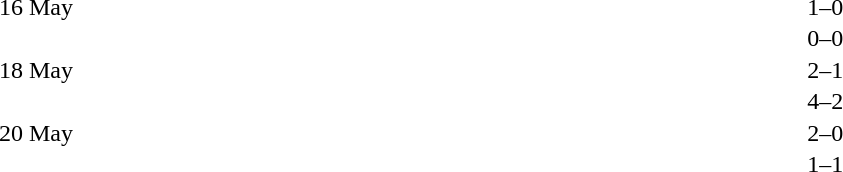<table cellspacing=1 width=70%>
<tr>
<th width=25%></th>
<th width=30%></th>
<th width=15%></th>
<th width=30%></th>
</tr>
<tr>
<td>16 May</td>
<td align=right></td>
<td align=center>1–0</td>
<td></td>
</tr>
<tr>
<td></td>
<td align=right></td>
<td align=center>0–0</td>
<td></td>
</tr>
<tr>
<td>18 May</td>
<td align=right></td>
<td align=center>2–1</td>
<td></td>
</tr>
<tr>
<td></td>
<td align=right></td>
<td align=center>4–2</td>
<td></td>
</tr>
<tr>
<td>20 May</td>
<td align=right></td>
<td align=center>2–0</td>
<td></td>
</tr>
<tr>
<td></td>
<td align=right></td>
<td align=center>1–1</td>
<td></td>
</tr>
</table>
